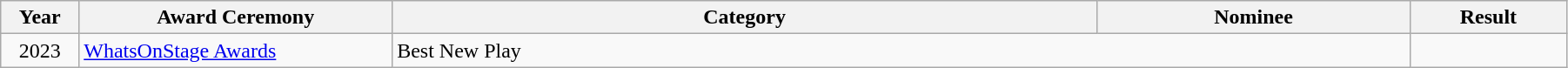<table class="wikitable" style="width:95%;">
<tr>
<th style="width:5%;">Year</th>
<th style="width:20%;">Award Ceremony</th>
<th style="width:45%;">Category</th>
<th style="width:20%;">Nominee</th>
<th style="width:10%;">Result</th>
</tr>
<tr>
<td rowspan="9" style="text-align:center;">2023</td>
<td rowspan="9"><a href='#'>WhatsOnStage Awards</a></td>
<td colspan="2">Best New Play </td>
<td></td>
</tr>
</table>
